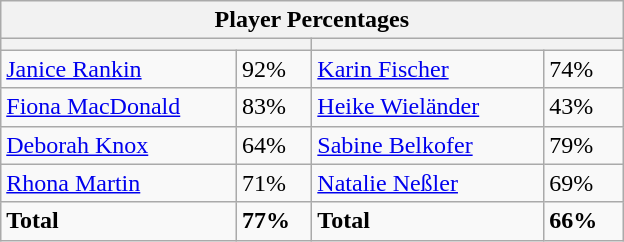<table class="wikitable">
<tr>
<th colspan=4 width=400>Player Percentages</th>
</tr>
<tr>
<th colspan=2 width=200></th>
<th colspan=2 width=200></th>
</tr>
<tr>
<td><a href='#'>Janice Rankin</a></td>
<td>92%</td>
<td><a href='#'>Karin Fischer</a></td>
<td>74%</td>
</tr>
<tr>
<td><a href='#'>Fiona MacDonald</a></td>
<td>83%</td>
<td><a href='#'>Heike Wieländer</a></td>
<td>43%</td>
</tr>
<tr>
<td><a href='#'>Deborah Knox</a></td>
<td>64%</td>
<td><a href='#'>Sabine Belkofer</a></td>
<td>79%</td>
</tr>
<tr>
<td><a href='#'>Rhona Martin</a></td>
<td>71%</td>
<td><a href='#'>Natalie Neßler</a></td>
<td>69%</td>
</tr>
<tr>
<td><strong>Total</strong></td>
<td><strong>77%</strong></td>
<td><strong>Total</strong></td>
<td><strong>66%</strong></td>
</tr>
</table>
